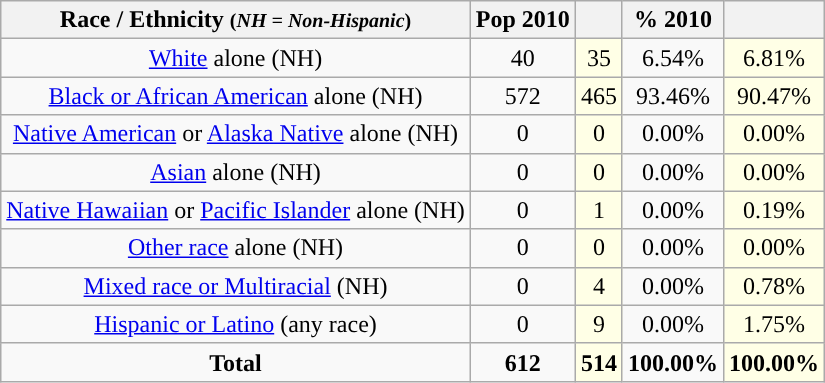<table class="wikitable" style="text-align:center;">
<tr>
<th>Race / Ethnicity <small>(<em>NH = Non-Hispanic</em>)</small></th>
<th>Pop 2010</th>
<th></th>
<th>% 2010</th>
<th></th>
</tr>
<tr>
<td><a href='#'>White</a> alone (NH)</td>
<td>40</td>
<td style='background: #ffffe6;'>35</td>
<td>6.54%</td>
<td style='background: #ffffe6;'>6.81%</td>
</tr>
<tr>
<td><a href='#'>Black or African American</a> alone (NH)</td>
<td>572</td>
<td style='background: #ffffe6;'>465</td>
<td>93.46%</td>
<td style='background: #ffffe6;'>90.47%</td>
</tr>
<tr>
<td><a href='#'>Native American</a> or <a href='#'>Alaska Native</a> alone (NH)</td>
<td>0</td>
<td style='background: #ffffe6;'>0</td>
<td>0.00%</td>
<td style='background: #ffffe6;'>0.00%</td>
</tr>
<tr>
<td><a href='#'>Asian</a> alone (NH)</td>
<td>0</td>
<td style='background: #ffffe6;'>0</td>
<td>0.00%</td>
<td style='background: #ffffe6;'>0.00%</td>
</tr>
<tr>
<td><a href='#'>Native Hawaiian</a> or <a href='#'>Pacific Islander</a> alone (NH)</td>
<td>0</td>
<td style='background: #ffffe6;'>1</td>
<td>0.00%</td>
<td style='background: #ffffe6;'>0.19%</td>
</tr>
<tr>
<td><a href='#'>Other race</a> alone (NH)</td>
<td>0</td>
<td style='background: #ffffe6;'>0</td>
<td>0.00%</td>
<td style='background: #ffffe6;'>0.00%</td>
</tr>
<tr>
<td><a href='#'>Mixed race or Multiracial</a> (NH)</td>
<td>0</td>
<td style='background: #ffffe6;'>4</td>
<td>0.00%</td>
<td style='background: #ffffe6;'>0.78%</td>
</tr>
<tr>
<td><a href='#'>Hispanic or Latino</a> (any race)</td>
<td>0</td>
<td style='background: #ffffe6;'>9</td>
<td>0.00%</td>
<td style='background: #ffffe6;'>1.75%</td>
</tr>
<tr>
<td><strong>Total</strong></td>
<td><strong>612</strong></td>
<td style='background: #ffffe6;'><strong>514</strong></td>
<td><strong>100.00%</strong></td>
<td style='background: #ffffe6;'><strong>100.00%</strong></td>
</tr>
</table>
